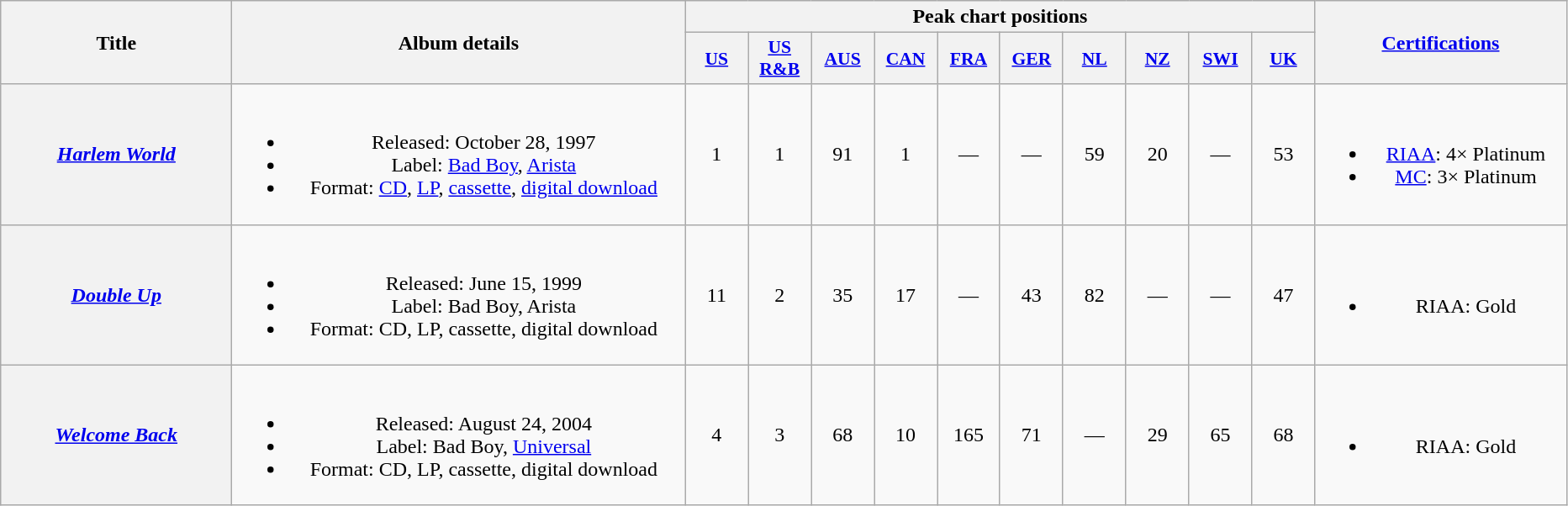<table class="wikitable plainrowheaders" style="text-align:center;">
<tr>
<th scope="col" rowspan="2" style="width:11em;">Title</th>
<th scope="col" rowspan="2" style="width:22em;">Album details</th>
<th scope="col" colspan="10">Peak chart positions</th>
<th scope="col" rowspan="2" style="width:12em;"><a href='#'>Certifications</a></th>
</tr>
<tr>
<th style="width:3em;font-size:90%;"><a href='#'>US</a><br></th>
<th style="width:3em;font-size:90%;"><a href='#'>US<br>R&B</a><br></th>
<th style="width:3em;font-size:90%;"><a href='#'>AUS</a><br></th>
<th style="width:3em;font-size:90%;"><a href='#'>CAN</a><br></th>
<th style="width:3em;font-size:90%;"><a href='#'>FRA</a><br></th>
<th style="width:3em;font-size:90%;"><a href='#'>GER</a><br></th>
<th style="width:3em;font-size:90%;"><a href='#'>NL</a><br></th>
<th style="width:3em;font-size:90%;"><a href='#'>NZ</a><br></th>
<th style="width:3em;font-size:90%;"><a href='#'>SWI</a><br></th>
<th style="width:3em;font-size:90%;"><a href='#'>UK</a><br></th>
</tr>
<tr>
<th scope="row"><em><a href='#'>Harlem World</a></em></th>
<td><br><ul><li>Released: October 28, 1997</li><li>Label: <a href='#'>Bad Boy</a>, <a href='#'>Arista</a></li><li>Format: <a href='#'>CD</a>, <a href='#'>LP</a>, <a href='#'>cassette</a>, <a href='#'>digital download</a></li></ul></td>
<td>1</td>
<td>1</td>
<td>91</td>
<td>1</td>
<td>—</td>
<td>—</td>
<td>59</td>
<td>20</td>
<td>—</td>
<td>53</td>
<td><br><ul><li><a href='#'>RIAA</a>: 4× Platinum</li><li><a href='#'>MC</a>: 3× Platinum</li></ul></td>
</tr>
<tr>
<th scope="row"><em><a href='#'>Double Up</a></em></th>
<td><br><ul><li>Released: June 15, 1999</li><li>Label: Bad Boy, Arista</li><li>Format: CD, LP, cassette, digital download</li></ul></td>
<td>11</td>
<td>2</td>
<td>35</td>
<td>17</td>
<td>—</td>
<td>43</td>
<td>82</td>
<td>—</td>
<td>—</td>
<td>47</td>
<td><br><ul><li>RIAA: Gold</li></ul></td>
</tr>
<tr>
<th scope="row"><em><a href='#'>Welcome Back</a></em></th>
<td><br><ul><li>Released: August 24, 2004</li><li>Label: Bad Boy, <a href='#'>Universal</a></li><li>Format: CD, LP, cassette, digital download</li></ul></td>
<td>4</td>
<td>3</td>
<td>68</td>
<td>10</td>
<td>165</td>
<td>71</td>
<td>—</td>
<td>29</td>
<td>65</td>
<td>68</td>
<td><br><ul><li>RIAA: Gold</li></ul></td>
</tr>
</table>
